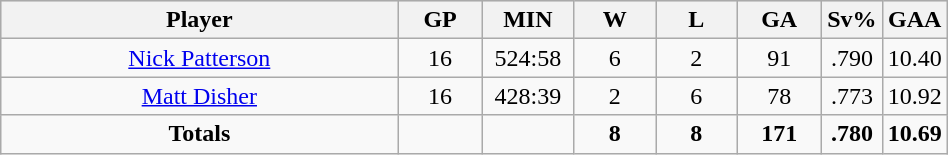<table class="wikitable sortable" width="50%">
<tr align="center"  bgcolor="#dddddd">
<th width="50%">Player</th>
<th width="10%">GP</th>
<th width="10%">MIN</th>
<th width="10%">W</th>
<th width="10%">L</th>
<th width="10%">GA</th>
<th width="10%">Sv%</th>
<th width="10%">GAA</th>
</tr>
<tr align=center>
<td><a href='#'>Nick Patterson</a></td>
<td>16</td>
<td>524:58</td>
<td>6</td>
<td>2</td>
<td>91</td>
<td>.790</td>
<td>10.40</td>
</tr>
<tr align=center>
<td><a href='#'>Matt Disher</a></td>
<td>16</td>
<td>428:39</td>
<td>2</td>
<td>6</td>
<td>78</td>
<td>.773</td>
<td>10.92</td>
</tr>
<tr align=center>
<td><strong>Totals</strong></td>
<td></td>
<td></td>
<td><strong>8</strong></td>
<td><strong>8</strong></td>
<td><strong> 171</strong></td>
<td><strong> .780</strong></td>
<td><strong> 10.69</strong></td>
</tr>
</table>
